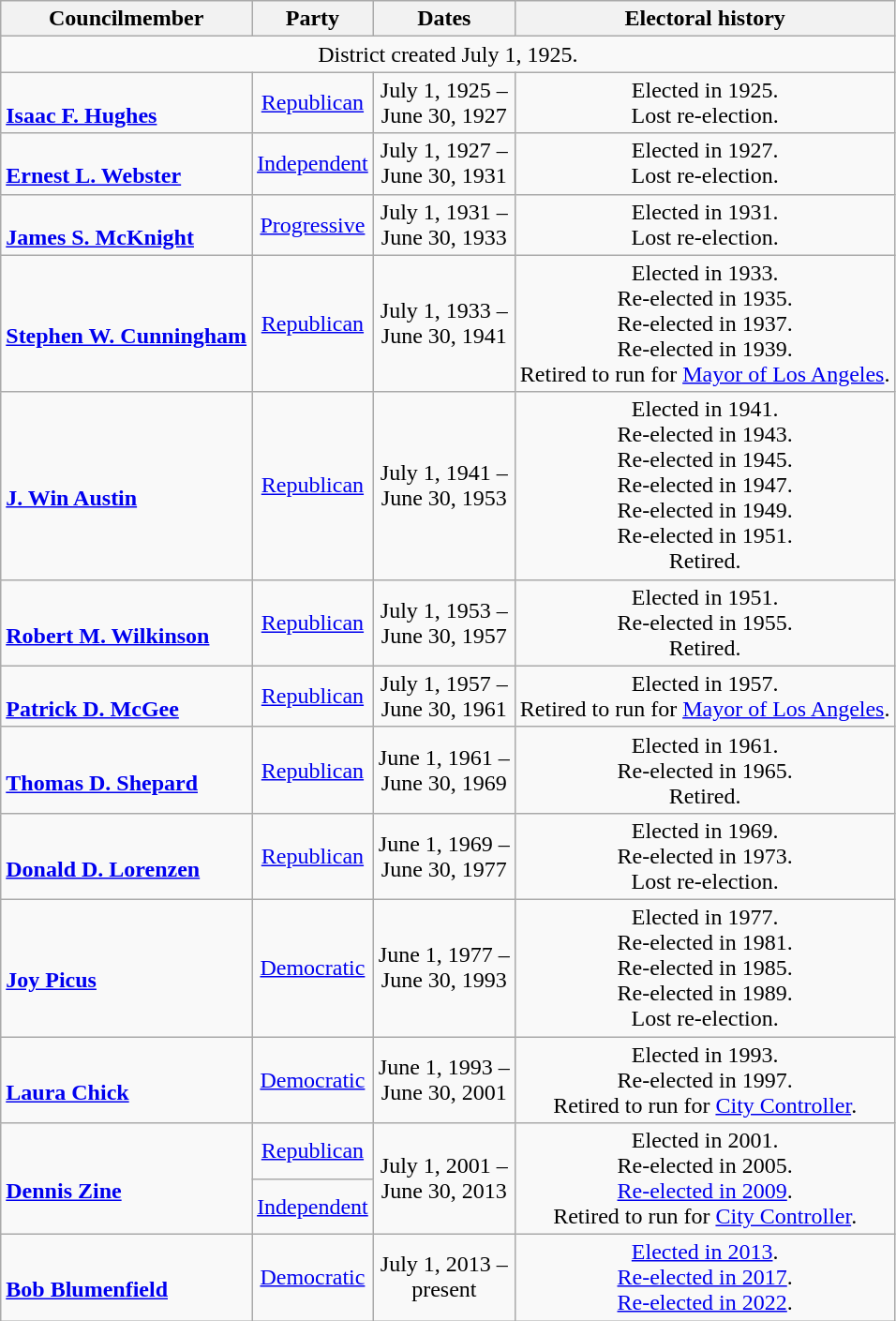<table class="wikitable" style="text-align:center;">
<tr>
<th>Councilmember</th>
<th>Party</th>
<th>Dates</th>
<th>Electoral history</th>
</tr>
<tr>
<td colspan="4">District created July 1, 1925.</td>
</tr>
<tr>
<td align=left> <br> <strong><a href='#'>Isaac F. Hughes</a></strong><br></td>
<td><a href='#'>Republican</a></td>
<td nowrap>July 1, 1925 –<br> June 30, 1927</td>
<td>Elected in 1925. <br> Lost re-election.</td>
</tr>
<tr>
<td align=left> <br> <strong><a href='#'>Ernest L. Webster</a></strong><br></td>
<td><a href='#'>Independent</a></td>
<td nowrap>July 1, 1927 –<br> June 30, 1931</td>
<td>Elected in 1927. <br> Lost re-election.</td>
</tr>
<tr>
<td align=left> <br> <strong><a href='#'>James S. McKnight</a></strong><br></td>
<td><a href='#'>Progressive</a></td>
<td nowrap>July 1, 1931 –<br> June 30, 1933</td>
<td>Elected in 1931. <br> Lost re-election.</td>
</tr>
<tr>
<td align=left> <br> <strong><a href='#'>Stephen W. Cunningham</a></strong><br></td>
<td><a href='#'>Republican</a></td>
<td nowrap>July 1, 1933 –<br> June 30, 1941</td>
<td>Elected in 1933. <br> Re-elected in 1935. <br> Re-elected in 1937. <br> Re-elected in 1939. <br> Retired to run for <a href='#'>Mayor of Los Angeles</a>.</td>
</tr>
<tr>
<td align=left> <br> <strong><a href='#'>J. Win Austin</a></strong><br></td>
<td><a href='#'>Republican</a></td>
<td nowrap>July 1, 1941 –<br> June 30, 1953</td>
<td>Elected in 1941. <br> Re-elected in 1943. <br> Re-elected in 1945. <br> Re-elected in 1947. <br> Re-elected in 1949. <br> Re-elected in 1951. <br> Retired.</td>
</tr>
<tr>
<td align=left> <br> <strong><a href='#'>Robert M. Wilkinson</a></strong><br></td>
<td><a href='#'>Republican</a></td>
<td nowrap>July 1, 1953 –<br> June 30, 1957</td>
<td>Elected in 1951. <br> Re-elected in 1955. <br> Retired.</td>
</tr>
<tr>
<td align=left> <br> <strong><a href='#'>Patrick D. McGee</a></strong><br></td>
<td><a href='#'>Republican</a></td>
<td nowrap>July 1, 1957 –<br> June 30, 1961</td>
<td>Elected in 1957. <br> Retired to run for <a href='#'>Mayor of Los Angeles</a>.</td>
</tr>
<tr>
<td align=left> <br> <strong><a href='#'>Thomas D. Shepard</a></strong><br></td>
<td><a href='#'>Republican</a></td>
<td nowrap>June 1, 1961 –<br> June 30, 1969</td>
<td>Elected in 1961. <br> Re-elected in 1965. <br> Retired.</td>
</tr>
<tr>
<td align=left> <br> <strong><a href='#'>Donald D. Lorenzen</a></strong><br></td>
<td><a href='#'>Republican</a></td>
<td nowrap>June 1, 1969 –<br> June 30, 1977</td>
<td>Elected in 1969. <br> Re-elected in 1973. <br> Lost re-election.</td>
</tr>
<tr>
<td align=left> <br> <strong><a href='#'>Joy Picus</a></strong><br></td>
<td><a href='#'>Democratic</a></td>
<td nowrap>June 1, 1977 –<br> June 30, 1993</td>
<td>Elected in 1977. <br> Re-elected in 1981. <br> Re-elected in 1985. <br> Re-elected in 1989. <br> Lost re-election.</td>
</tr>
<tr>
<td align=left> <br> <strong><a href='#'>Laura Chick</a></strong><br></td>
<td><a href='#'>Democratic</a></td>
<td nowrap>June 1, 1993 –<br> June 30, 2001</td>
<td>Elected in 1993. <br> Re-elected in 1997. <br> Retired to run for <a href='#'>City Controller</a>.</td>
</tr>
<tr>
<td rowspan=2 align=left> <br> <strong><a href='#'>Dennis Zine</a></strong> <br> </td>
<td><a href='#'>Republican</a></td>
<td rowspan=2 nowrap>July 1, 2001 –<br> June 30, 2013</td>
<td rowspan=2>Elected in 2001. <br> Re-elected in 2005. <br> <a href='#'>Re-elected in 2009</a>. <br> Retired to run for <a href='#'>City Controller</a>.</td>
</tr>
<tr>
<td><a href='#'>Independent</a></td>
</tr>
<tr>
<td align=left> <br> <strong><a href='#'>Bob Blumenfield</a></strong><br></td>
<td><a href='#'>Democratic</a></td>
<td rowspan=2 nowrap>July 1, 2013 –<br>present</td>
<td><a href='#'>Elected in 2013</a>. <br> <a href='#'>Re-elected in 2017</a>. <br> <a href='#'>Re-elected in 2022</a>.</td>
</tr>
</table>
